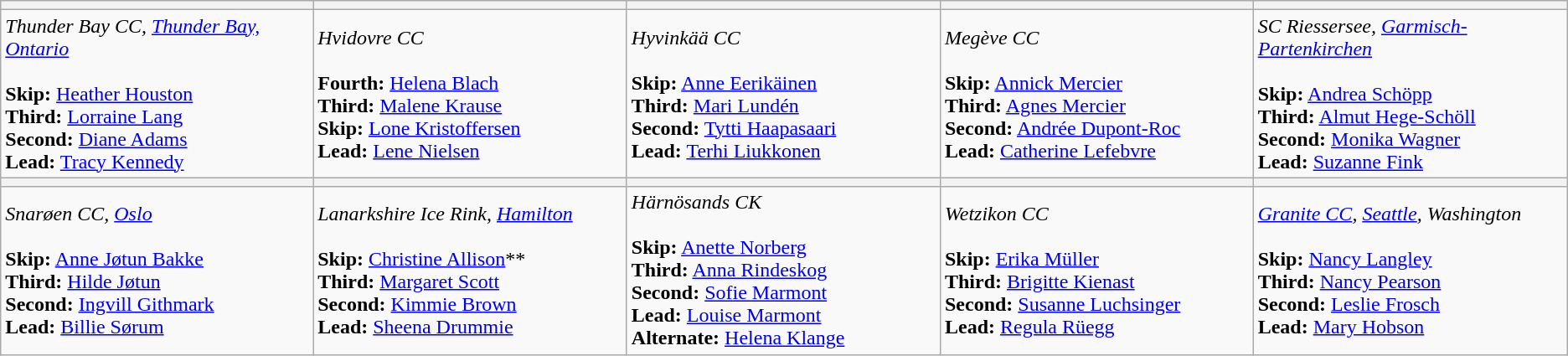<table class="wikitable">
<tr>
<th bgcolor="#efefef" width="250"></th>
<th bgcolor="#efefef" width="250"></th>
<th bgcolor="#efefef" width="250"></th>
<th bgcolor="#efefef" width="250"></th>
<th bgcolor="#efefef" width="250"></th>
</tr>
<tr>
<td><em>Thunder Bay CC, <a href='#'>Thunder Bay, Ontario</a></em> <br><br><strong>Skip:</strong>  <a href='#'>Heather Houston</a> <br>
<strong>Third:</strong>  <a href='#'>Lorraine Lang</a> <br>
<strong>Second:</strong>  <a href='#'>Diane Adams</a> <br>
<strong>Lead:</strong>  <a href='#'>Tracy Kennedy</a></td>
<td><em>Hvidovre CC</em> <br><br><strong>Fourth:</strong> <a href='#'>Helena Blach</a> <br>
<strong>Third:</strong> <a href='#'>Malene Krause</a> <br>
<strong>Skip:</strong> <a href='#'>Lone Kristoffersen</a> <br>
<strong>Lead:</strong> <a href='#'>Lene Nielsen</a></td>
<td><em>Hyvinkää CC</em> <br><br><strong>Skip:</strong> <a href='#'>Anne Eerikäinen</a> <br>
<strong>Third:</strong> <a href='#'>Mari Lundén</a> <br>
<strong>Second:</strong> <a href='#'>Tytti Haapasaari</a> <br>
<strong>Lead:</strong> <a href='#'>Terhi Liukkonen</a></td>
<td><em>Megève CC</em> <br><br><strong>Skip:</strong> <a href='#'>Annick Mercier</a> <br>
<strong>Third:</strong> <a href='#'>Agnes Mercier</a> <br>
<strong>Second:</strong> <a href='#'>Andrée Dupont-Roc</a><br>
<strong>Lead:</strong> <a href='#'>Catherine Lefebvre</a></td>
<td><em>SC Riessersee, <a href='#'>Garmisch-Partenkirchen</a></em> <br><br><strong>Skip:</strong> <a href='#'>Andrea Schöpp</a> <br>
<strong>Third:</strong> <a href='#'>Almut Hege-Schöll</a> <br>
<strong>Second:</strong> <a href='#'>Monika Wagner</a> <br>
<strong>Lead:</strong> <a href='#'>Suzanne Fink</a></td>
</tr>
<tr>
<th bgcolor="#efefef" width="250"></th>
<th bgcolor="#efefef" width="250"></th>
<th bgcolor="#efefef" width="250"></th>
<th bgcolor="#efefef" width="250"></th>
<th bgcolor="#efefef" width="250"></th>
</tr>
<tr>
<td><em>Snarøen CC, <a href='#'>Oslo</a></em> <br><br><strong>Skip:</strong> <a href='#'>Anne Jøtun Bakke</a> <br>
<strong>Third:</strong> <a href='#'>Hilde Jøtun</a> <br>
<strong>Second:</strong> <a href='#'>Ingvill Githmark</a> <br>
<strong>Lead:</strong> <a href='#'>Billie Sørum</a></td>
<td><em>Lanarkshire Ice Rink, <a href='#'>Hamilton</a></em> <br><br><strong>Skip:</strong> <a href='#'>Christine Allison</a>** <br>
<strong>Third:</strong> <a href='#'>Margaret Scott</a> <br>
<strong>Second:</strong> <a href='#'>Kimmie Brown</a> <br>
<strong>Lead:</strong> <a href='#'>Sheena Drummie</a></td>
<td><em>Härnösands CK</em> <br><br><strong>Skip:</strong>   <a href='#'>Anette Norberg</a><br>
<strong>Third:</strong>   <a href='#'>Anna Rindeskog</a><br>
<strong>Second:</strong>   <a href='#'>Sofie Marmont</a><br>
<strong>Lead:</strong>   <a href='#'>Louise Marmont</a><br>
<strong>Alternate:</strong> <a href='#'>Helena Klange</a></td>
<td><em>Wetzikon CC</em> <br><br><strong>Skip:</strong> <a href='#'>Erika Müller</a> <br>
<strong>Third:</strong> <a href='#'>Brigitte Kienast</a> <br>
<strong>Second:</strong> <a href='#'>Susanne Luchsinger</a> <br>
<strong>Lead:</strong> <a href='#'>Regula Rüegg</a></td>
<td><em><a href='#'>Granite CC</a>, <a href='#'>Seattle</a>, Washington</em> <br><br><strong>Skip:</strong> <a href='#'>Nancy Langley</a> <br>
<strong>Third:</strong> <a href='#'>Nancy Pearson</a> <br>
<strong>Second:</strong> <a href='#'>Leslie Frosch</a> <br>
<strong>Lead:</strong> <a href='#'>Mary Hobson</a></td>
</tr>
</table>
